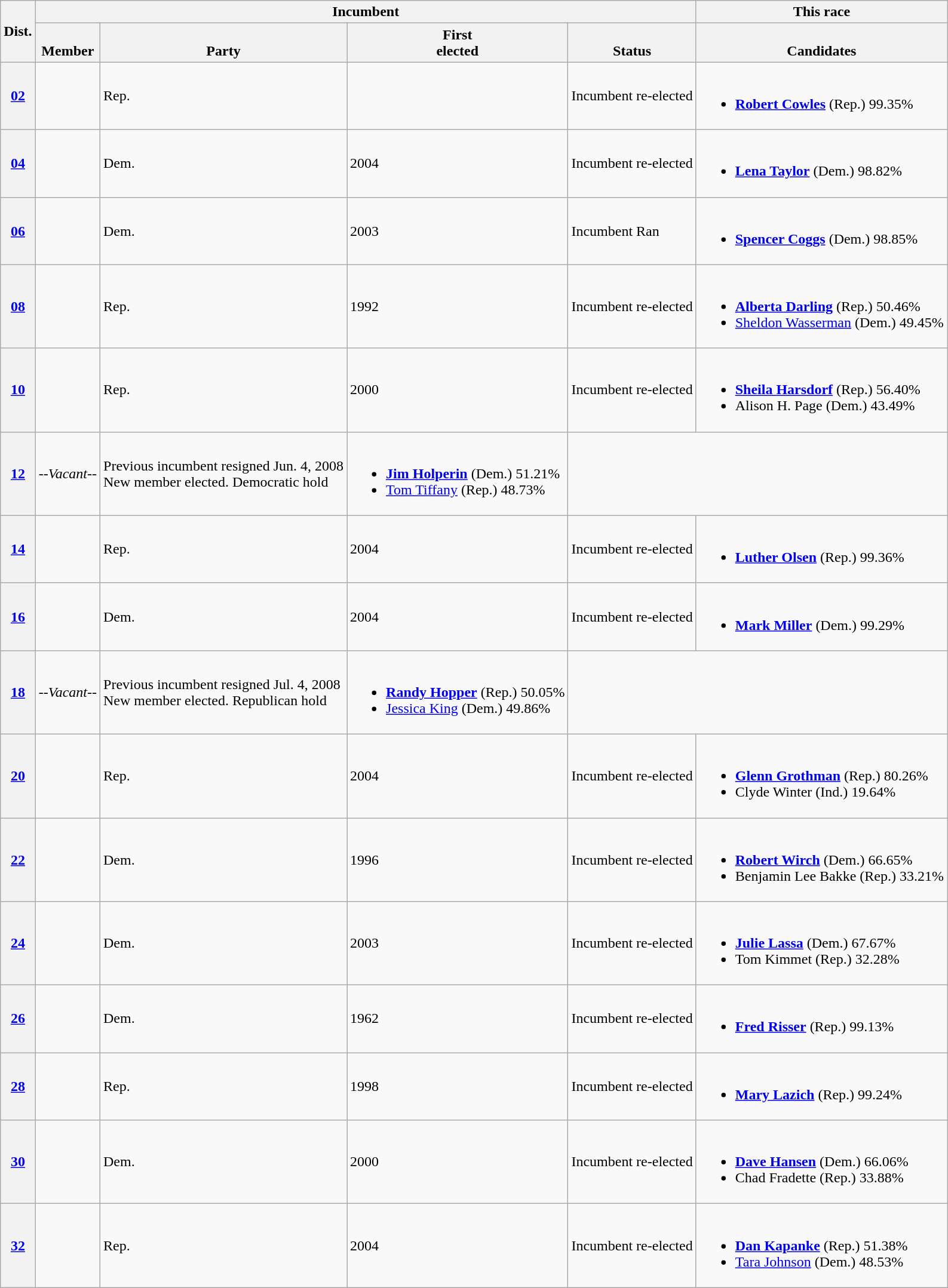<table class="wikitable sortable">
<tr>
<th colspan="1" rowspan="2">Dist.</th>
<th colspan="4">Incumbent</th>
<th>This race</th>
</tr>
<tr valign="bottom">
<th>Member</th>
<th>Party</th>
<th>First<br>elected</th>
<th>Status</th>
<th>Candidates</th>
</tr>
<tr>
<th><a href='#'>02</a></th>
<td></td>
<td>Rep.</td>
<td></td>
<td>Incumbent re-elected</td>
<td><br><ul><li><strong><a href='#'>Robert Cowles</a></strong> (Rep.) 99.35%</li></ul></td>
</tr>
<tr>
<th><a href='#'>04</a></th>
<td></td>
<td>Dem.</td>
<td>2004</td>
<td>Incumbent re-elected</td>
<td><br><ul><li><strong><a href='#'>Lena Taylor</a></strong> (Dem.) 98.82%</li></ul></td>
</tr>
<tr>
<th><a href='#'>06</a></th>
<td></td>
<td>Dem.</td>
<td>2003 </td>
<td>Incumbent Ran</td>
<td><br><ul><li><strong><a href='#'>Spencer Coggs</a></strong> (Dem.) 98.85%</li></ul></td>
</tr>
<tr>
<th><a href='#'>08</a></th>
<td></td>
<td>Rep.</td>
<td>1992</td>
<td>Incumbent re-elected</td>
<td><br><ul><li><strong><a href='#'>Alberta Darling</a></strong> (Rep.) 50.46%</li><li><a href='#'>Sheldon Wasserman</a> (Dem.) 49.45%</li></ul></td>
</tr>
<tr>
<th><a href='#'>10</a></th>
<td></td>
<td>Rep.</td>
<td>2000</td>
<td>Incumbent re-elected</td>
<td><br><ul><li><strong><a href='#'>Sheila Harsdorf</a></strong> (Rep.) 56.40%</li><li>Alison H. Page (Dem.) 43.49%</li></ul></td>
</tr>
<tr>
<th><a href='#'>12</a></th>
<td><em>--Vacant--</em></td>
<td>Previous incumbent resigned Jun. 4, 2008<br>New member elected. Democratic hold</td>
<td><br><ul><li><strong><a href='#'>Jim Holperin</a></strong> (Dem.) 51.21%</li><li><a href='#'>Tom Tiffany</a> (Rep.) 48.73%</li></ul></td>
</tr>
<tr>
<th><a href='#'>14</a></th>
<td></td>
<td>Rep.</td>
<td>2004</td>
<td>Incumbent re-elected</td>
<td><br><ul><li><strong><a href='#'>Luther Olsen</a></strong> (Rep.) 99.36%</li></ul></td>
</tr>
<tr>
<th><a href='#'>16</a></th>
<td></td>
<td>Dem.</td>
<td>2004</td>
<td>Incumbent re-elected</td>
<td><br><ul><li><strong><a href='#'>Mark Miller</a></strong> (Dem.) 99.29%</li></ul></td>
</tr>
<tr>
<th><a href='#'>18</a></th>
<td><em>--Vacant--</em></td>
<td>Previous incumbent resigned Jul. 4, 2008<br>New member elected. Republican hold</td>
<td><br><ul><li><strong><a href='#'>Randy Hopper</a></strong> (Rep.) 50.05%</li><li><a href='#'>Jessica King</a> (Dem.) 49.86%</li></ul></td>
</tr>
<tr>
<th><a href='#'>20</a></th>
<td></td>
<td>Rep.</td>
<td>2004</td>
<td>Incumbent re-elected</td>
<td><br><ul><li><strong><a href='#'>Glenn Grothman</a></strong> (Rep.) 80.26%</li><li>Clyde Winter (Ind.) 19.64%</li></ul></td>
</tr>
<tr>
<th><a href='#'>22</a></th>
<td></td>
<td>Dem.</td>
<td>1996</td>
<td>Incumbent re-elected</td>
<td><br><ul><li><strong><a href='#'>Robert Wirch</a></strong> (Dem.) 66.65%</li><li>Benjamin Lee Bakke (Rep.) 33.21%</li></ul></td>
</tr>
<tr>
<th><a href='#'>24</a></th>
<td></td>
<td>Dem.</td>
<td>2003 </td>
<td>Incumbent re-elected</td>
<td><br><ul><li><strong><a href='#'>Julie Lassa</a></strong> (Dem.) 67.67%</li><li>Tom Kimmet (Rep.) 32.28%</li></ul></td>
</tr>
<tr>
<th><a href='#'>26</a></th>
<td></td>
<td>Dem.</td>
<td>1962 </td>
<td>Incumbent re-elected</td>
<td><br><ul><li><strong><a href='#'>Fred Risser</a></strong> (Rep.) 99.13%</li></ul></td>
</tr>
<tr>
<th><a href='#'>28</a></th>
<td></td>
<td>Rep.</td>
<td>1998 </td>
<td>Incumbent re-elected</td>
<td><br><ul><li><strong><a href='#'>Mary Lazich</a></strong> (Rep.) 99.24%</li></ul></td>
</tr>
<tr>
<th><a href='#'>30</a></th>
<td></td>
<td>Dem.</td>
<td>2000</td>
<td>Incumbent re-elected</td>
<td><br><ul><li><strong><a href='#'>Dave Hansen</a></strong> (Dem.) 66.06%</li><li>Chad Fradette (Rep.) 33.88%</li></ul></td>
</tr>
<tr>
<th><a href='#'>32</a></th>
<td></td>
<td>Rep.</td>
<td>2004</td>
<td>Incumbent re-elected</td>
<td><br><ul><li><strong><a href='#'>Dan Kapanke</a></strong> (Rep.) 51.38%</li><li><a href='#'>Tara Johnson</a> (Dem.) 48.53%</li></ul></td>
</tr>
</table>
